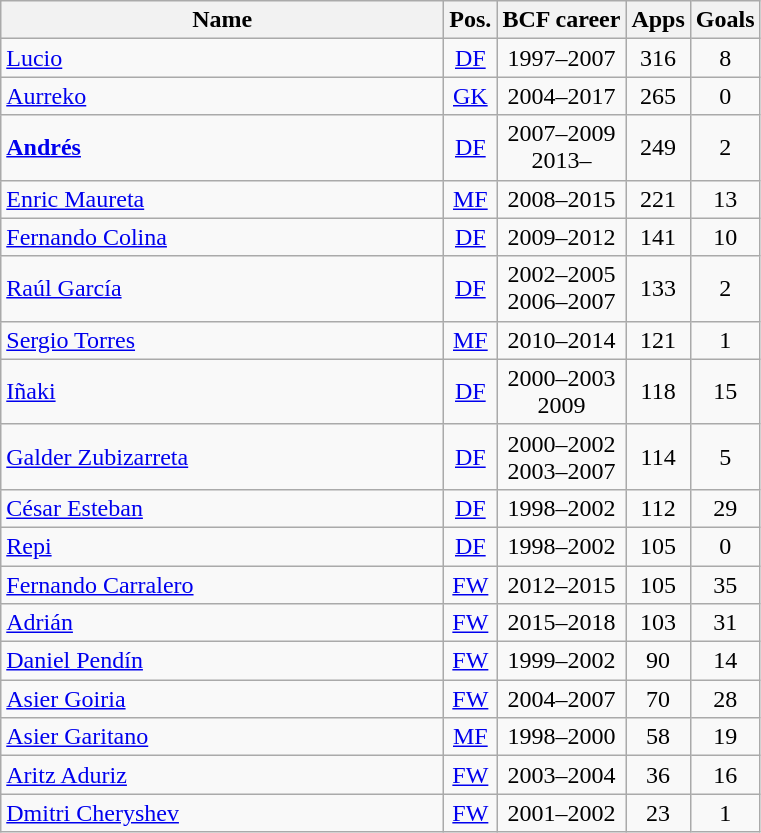<table class="wikitable sortable" style="text-align: center;">
<tr>
<th style="width:18em">Name</th>
<th>Pos.</th>
<th>BCF career</th>
<th>Apps</th>
<th>Goals</th>
</tr>
<tr>
<td align=left><a href='#'>Lucio</a></td>
<td><a href='#'>DF</a></td>
<td>1997–2007</td>
<td>316</td>
<td>8</td>
</tr>
<tr>
<td align=left><a href='#'>Aurreko</a></td>
<td><a href='#'>GK</a></td>
<td>2004–2017</td>
<td>265</td>
<td>0</td>
</tr>
<tr>
<td align=left><strong><a href='#'>Andrés</a></strong></td>
<td><a href='#'>DF</a></td>
<td>2007–2009<br>2013–</td>
<td>249</td>
<td>2</td>
</tr>
<tr>
<td align=left><a href='#'>Enric Maureta</a></td>
<td><a href='#'>MF</a></td>
<td>2008–2015</td>
<td>221</td>
<td>13</td>
</tr>
<tr>
<td align=left><a href='#'>Fernando Colina</a></td>
<td><a href='#'>DF</a></td>
<td>2009–2012</td>
<td>141</td>
<td>10</td>
</tr>
<tr>
<td align=left><a href='#'>Raúl García</a></td>
<td><a href='#'>DF</a></td>
<td>2002–2005<br>2006–2007</td>
<td>133</td>
<td>2</td>
</tr>
<tr>
<td align=left><a href='#'>Sergio Torres</a></td>
<td><a href='#'>MF</a></td>
<td>2010–2014</td>
<td>121</td>
<td>1</td>
</tr>
<tr>
<td align=left><a href='#'>Iñaki</a></td>
<td><a href='#'>DF</a></td>
<td>2000–2003<br>2009</td>
<td>118</td>
<td>15</td>
</tr>
<tr>
<td align=left><a href='#'>Galder Zubizarreta</a></td>
<td><a href='#'>DF</a></td>
<td>2000–2002<br>2003–2007</td>
<td>114</td>
<td>5</td>
</tr>
<tr>
<td align=left><a href='#'>César Esteban</a></td>
<td><a href='#'>DF</a></td>
<td>1998–2002</td>
<td>112</td>
<td>29</td>
</tr>
<tr>
<td align=left><a href='#'>Repi</a></td>
<td><a href='#'>DF</a></td>
<td>1998–2002</td>
<td>105</td>
<td>0</td>
</tr>
<tr>
<td align=left><a href='#'>Fernando Carralero</a></td>
<td><a href='#'>FW</a></td>
<td>2012–2015</td>
<td>105</td>
<td>35</td>
</tr>
<tr>
<td align=left><a href='#'>Adrián</a></td>
<td><a href='#'>FW</a></td>
<td>2015–2018</td>
<td>103</td>
<td>31</td>
</tr>
<tr>
<td align=left><a href='#'>Daniel Pendín</a></td>
<td><a href='#'>FW</a></td>
<td>1999–2002</td>
<td>90</td>
<td>14</td>
</tr>
<tr>
<td align=left><a href='#'>Asier Goiria</a></td>
<td><a href='#'>FW</a></td>
<td>2004–2007</td>
<td>70</td>
<td>28</td>
</tr>
<tr>
<td align=left><a href='#'>Asier Garitano</a></td>
<td><a href='#'>MF</a></td>
<td>1998–2000</td>
<td>58</td>
<td>19</td>
</tr>
<tr>
<td align=left><a href='#'>Aritz Aduriz</a></td>
<td><a href='#'>FW</a></td>
<td>2003–2004</td>
<td>36</td>
<td>16</td>
</tr>
<tr>
<td align=left><a href='#'>Dmitri Cheryshev</a></td>
<td><a href='#'>FW</a></td>
<td>2001–2002</td>
<td>23</td>
<td>1</td>
</tr>
</table>
